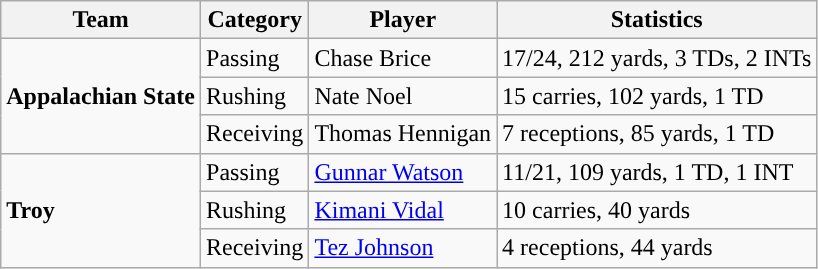<table class="wikitable" style="float: left;">
<tr>
<th>Team</th>
<th>Category</th>
<th>Player</th>
<th>Statistics</th>
</tr>
<tr>
<td rowspan=3><strong>Appalachian State</strong></td>
<td>Passing</td>
<td>Chase Brice</td>
<td>17/24, 212 yards, 3 TDs, 2 INTs</td>
</tr>
<tr>
<td>Rushing</td>
<td>Nate Noel</td>
<td>15 carries, 102 yards, 1 TD</td>
</tr>
<tr>
<td>Receiving</td>
<td>Thomas Hennigan</td>
<td>7 receptions, 85 yards, 1 TD</td>
</tr>
<tr>
<td rowspan=3><strong>Troy</strong></td>
<td>Passing</td>
<td><a href='#'>Gunnar Watson</a></td>
<td>11/21, 109 yards, 1 TD, 1 INT</td>
</tr>
<tr>
<td>Rushing</td>
<td><a href='#'>Kimani Vidal</a></td>
<td>10 carries, 40 yards</td>
</tr>
<tr>
<td>Receiving</td>
<td><a href='#'>Tez Johnson</a></td>
<td>4 receptions, 44 yards</td>
</tr>
</table>
